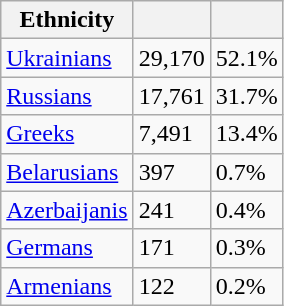<table class="wikitable">
<tr>
<th>Ethnicity</th>
<th></th>
<th></th>
</tr>
<tr>
<td><a href='#'>Ukrainians</a></td>
<td>29,170</td>
<td>52.1%</td>
</tr>
<tr>
<td><a href='#'>Russians</a></td>
<td>17,761</td>
<td>31.7%</td>
</tr>
<tr>
<td><a href='#'>Greeks</a></td>
<td>7,491</td>
<td>13.4%</td>
</tr>
<tr>
<td><a href='#'>Belarusians</a></td>
<td>397</td>
<td>0.7%</td>
</tr>
<tr>
<td><a href='#'>Azerbaijanis</a></td>
<td>241</td>
<td>0.4%</td>
</tr>
<tr>
<td><a href='#'>Germans</a></td>
<td>171</td>
<td>0.3%</td>
</tr>
<tr>
<td><a href='#'>Armenians</a></td>
<td>122</td>
<td>0.2%</td>
</tr>
</table>
